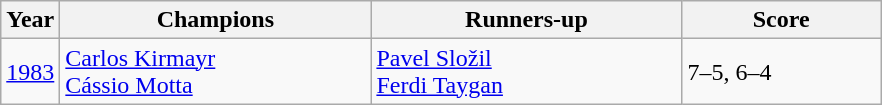<table class="wikitable">
<tr>
<th>Year</th>
<th width="200">Champions</th>
<th width="200">Runners-up</th>
<th width="125">Score</th>
</tr>
<tr>
<td><a href='#'>1983</a></td>
<td> <a href='#'>Carlos Kirmayr</a><br> <a href='#'>Cássio Motta</a></td>
<td> <a href='#'>Pavel Složil</a><br> <a href='#'>Ferdi Taygan</a></td>
<td>7–5, 6–4</td>
</tr>
</table>
